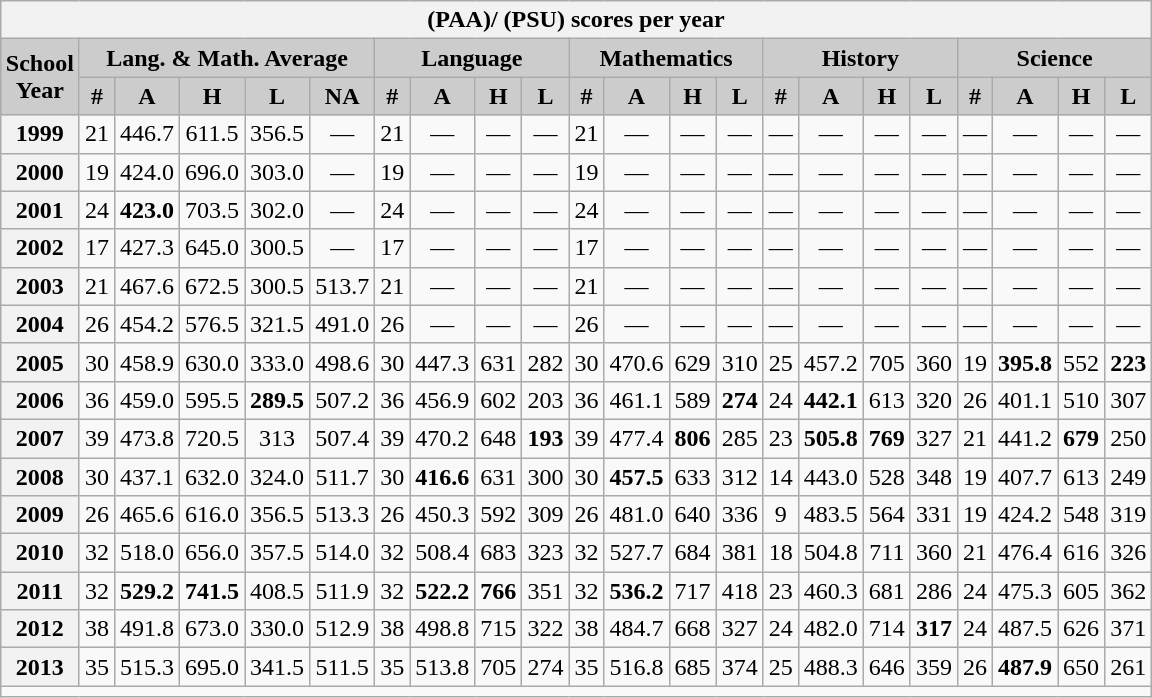<table class="wikitable collapsible collapsed" style="margin:auto; text-align:center; width:700px;">
<tr>
<th colspan="22"> (PAA)/ (PSU) scores per year</th>
</tr>
<tr>
<th rowspan="2" style="width:100px; background:#ccc;">School Year</th>
<th colspan="5" style="width:120px; background:#ccc;">Lang. & Math. Average</th>
<th colspan="4" style="width:120px; background:#ccc;">Language</th>
<th colspan="4" style="width:120px; background:#ccc;">Mathematics</th>
<th colspan="4" style="width:120px; background:#ccc;">History</th>
<th colspan="4" style="width:120px; background:#ccc;">Science</th>
</tr>
<tr>
<th style="background:#ccc;">#</th>
<th style="background:#ccc;">A</th>
<th style="background:#ccc;">H</th>
<th style="background:#ccc;">L</th>
<th style="background:#ccc;">NA</th>
<th style="background:#ccc;">#</th>
<th style="background:#ccc;">A</th>
<th style="background:#ccc;">H</th>
<th style="background:#ccc;">L</th>
<th style="background:#ccc;">#</th>
<th style="background:#ccc;">A</th>
<th style="background:#ccc;">H</th>
<th style="background:#ccc;">L</th>
<th style="background:#ccc;">#</th>
<th style="background:#ccc;">A</th>
<th style="background:#ccc;">H</th>
<th style="background:#ccc;">L</th>
<th style="background:#ccc;">#</th>
<th style="background:#ccc;">A</th>
<th style="background:#ccc;">H</th>
<th style="background:#ccc;">L</th>
</tr>
<tr>
<th>1999</th>
<td>21</td>
<td>446.7</td>
<td>611.5</td>
<td>356.5</td>
<td>—</td>
<td>21</td>
<td>—</td>
<td>—</td>
<td>—</td>
<td>21</td>
<td>—</td>
<td>—</td>
<td>—</td>
<td>—</td>
<td>—</td>
<td>—</td>
<td>—</td>
<td>—</td>
<td>—</td>
<td>—</td>
<td>—</td>
</tr>
<tr>
<th>2000</th>
<td>19</td>
<td>424.0</td>
<td>696.0</td>
<td>303.0</td>
<td>—</td>
<td>19</td>
<td>—</td>
<td>—</td>
<td>—</td>
<td>19</td>
<td>—</td>
<td>—</td>
<td>—</td>
<td>—</td>
<td>—</td>
<td>—</td>
<td>—</td>
<td>—</td>
<td>—</td>
<td>—</td>
<td>—</td>
</tr>
<tr>
<th>2001</th>
<td>24</td>
<td><strong>423.0</strong></td>
<td>703.5</td>
<td>302.0</td>
<td>—</td>
<td>24</td>
<td>—</td>
<td>—</td>
<td>—</td>
<td>24</td>
<td>—</td>
<td>—</td>
<td>—</td>
<td>—</td>
<td>—</td>
<td>—</td>
<td>—</td>
<td>—</td>
<td>—</td>
<td>—</td>
<td>—</td>
</tr>
<tr>
<th>2002</th>
<td>17</td>
<td>427.3</td>
<td>645.0</td>
<td>300.5</td>
<td>—</td>
<td>17</td>
<td>—</td>
<td>—</td>
<td>—</td>
<td>17</td>
<td>—</td>
<td>—</td>
<td>—</td>
<td>—</td>
<td>—</td>
<td>—</td>
<td>—</td>
<td>—</td>
<td>—</td>
<td>—</td>
<td>—</td>
</tr>
<tr>
<th>2003</th>
<td>21</td>
<td>467.6</td>
<td>672.5</td>
<td>300.5</td>
<td>513.7</td>
<td>21</td>
<td>—</td>
<td>—</td>
<td>—</td>
<td>21</td>
<td>—</td>
<td>—</td>
<td>—</td>
<td>—</td>
<td>—</td>
<td>—</td>
<td>—</td>
<td>—</td>
<td>—</td>
<td>—</td>
<td>—</td>
</tr>
<tr>
<th>2004</th>
<td>26</td>
<td>454.2</td>
<td>576.5</td>
<td>321.5</td>
<td>491.0</td>
<td>26</td>
<td>—</td>
<td>—</td>
<td>—</td>
<td>26</td>
<td>—</td>
<td>—</td>
<td>—</td>
<td>—</td>
<td>—</td>
<td>—</td>
<td>—</td>
<td>—</td>
<td>—</td>
<td>—</td>
<td>—</td>
</tr>
<tr>
<th>2005</th>
<td>30</td>
<td>458.9</td>
<td>630.0</td>
<td>333.0</td>
<td>498.6</td>
<td>30</td>
<td>447.3</td>
<td>631</td>
<td>282</td>
<td>30</td>
<td>470.6</td>
<td>629</td>
<td>310</td>
<td>25</td>
<td>457.2</td>
<td>705</td>
<td>360</td>
<td>19</td>
<td><strong>395.8</strong></td>
<td>552</td>
<td><strong>223</strong></td>
</tr>
<tr>
<th>2006</th>
<td>36</td>
<td>459.0</td>
<td>595.5</td>
<td><strong>289.5</strong></td>
<td>507.2</td>
<td>36</td>
<td>456.9</td>
<td>602</td>
<td>203</td>
<td>36</td>
<td>461.1</td>
<td>589</td>
<td><strong>274</strong></td>
<td>24</td>
<td><strong>442.1</strong></td>
<td>613</td>
<td>320</td>
<td>26</td>
<td>401.1</td>
<td>510</td>
<td>307</td>
</tr>
<tr>
<th>2007</th>
<td>39</td>
<td>473.8</td>
<td>720.5</td>
<td>313</td>
<td>507.4</td>
<td>39</td>
<td>470.2</td>
<td>648</td>
<td><strong>193</strong></td>
<td>39</td>
<td>477.4</td>
<td><strong>806</strong></td>
<td>285</td>
<td>23</td>
<td><strong>505.8</strong></td>
<td><strong>769</strong></td>
<td>327</td>
<td>21</td>
<td>441.2</td>
<td><strong>679</strong></td>
<td>250</td>
</tr>
<tr>
<th>2008</th>
<td>30</td>
<td>437.1</td>
<td>632.0</td>
<td>324.0</td>
<td>511.7</td>
<td>30</td>
<td><strong>416.6</strong></td>
<td>631</td>
<td>300</td>
<td>30</td>
<td><strong>457.5</strong></td>
<td>633</td>
<td>312</td>
<td>14</td>
<td>443.0</td>
<td>528</td>
<td>348</td>
<td>19</td>
<td>407.7</td>
<td>613</td>
<td>249</td>
</tr>
<tr>
<th>2009</th>
<td>26</td>
<td>465.6</td>
<td>616.0</td>
<td>356.5</td>
<td>513.3</td>
<td>26</td>
<td>450.3</td>
<td>592</td>
<td>309</td>
<td>26</td>
<td>481.0</td>
<td>640</td>
<td>336</td>
<td>9</td>
<td>483.5</td>
<td>564</td>
<td>331</td>
<td>19</td>
<td>424.2</td>
<td>548</td>
<td>319</td>
</tr>
<tr>
<th>2010</th>
<td>32</td>
<td>518.0</td>
<td>656.0</td>
<td>357.5</td>
<td>514.0</td>
<td>32</td>
<td>508.4</td>
<td>683</td>
<td>323</td>
<td>32</td>
<td>527.7</td>
<td>684</td>
<td>381</td>
<td>18</td>
<td>504.8</td>
<td>711</td>
<td>360</td>
<td>21</td>
<td>476.4</td>
<td>616</td>
<td>326</td>
</tr>
<tr>
<th>2011</th>
<td>32</td>
<td><strong>529.2</strong></td>
<td><strong>741.5</strong></td>
<td>408.5</td>
<td>511.9</td>
<td>32</td>
<td><strong>522.2</strong></td>
<td><strong>766</strong></td>
<td>351</td>
<td>32</td>
<td><strong>536.2</strong></td>
<td>717</td>
<td>418</td>
<td>23</td>
<td>460.3</td>
<td>681</td>
<td>286</td>
<td>24</td>
<td>475.3</td>
<td>605</td>
<td>362</td>
</tr>
<tr>
<th>2012</th>
<td>38</td>
<td>491.8</td>
<td>673.0</td>
<td>330.0</td>
<td>512.9</td>
<td>38</td>
<td>498.8</td>
<td>715</td>
<td>322</td>
<td>38</td>
<td>484.7</td>
<td>668</td>
<td>327</td>
<td>24</td>
<td>482.0</td>
<td>714</td>
<td><strong>317</strong></td>
<td>24</td>
<td>487.5</td>
<td>626</td>
<td>371</td>
</tr>
<tr>
<th>2013</th>
<td>35</td>
<td>515.3</td>
<td>695.0</td>
<td>341.5</td>
<td>511.5</td>
<td>35</td>
<td>513.8</td>
<td>705</td>
<td>274</td>
<td>35</td>
<td>516.8</td>
<td>685</td>
<td>374</td>
<td>25</td>
<td>488.3</td>
<td>646</td>
<td>359</td>
<td>26</td>
<td><strong>487.9</strong></td>
<td>650</td>
<td>261</td>
</tr>
<tr>
<td colspan="22"></td>
</tr>
</table>
